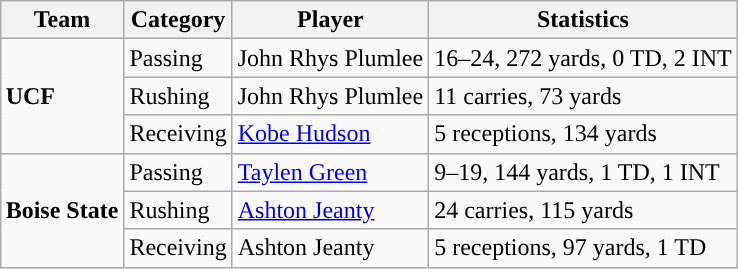<table class="wikitable" style="float: right;">
<tr>
<th>Team</th>
<th>Category</th>
<th>Player</th>
<th>Statistics</th>
</tr>
<tr>
<td rowspan=3><strong>UCF</strong></td>
<td>Passing</td>
<td>John Rhys Plumlee</td>
<td>16–24, 272 yards, 0 TD, 2 INT</td>
</tr>
<tr>
<td>Rushing</td>
<td>John Rhys Plumlee</td>
<td>11 carries, 73 yards</td>
</tr>
<tr>
<td>Receiving</td>
<td><a href='#'>Kobe Hudson</a></td>
<td>5 receptions, 134 yards</td>
</tr>
<tr>
<td rowspan=3><strong>Boise State</strong></td>
<td>Passing</td>
<td><a href='#'>Taylen Green</a></td>
<td>9–19, 144 yards, 1 TD, 1 INT</td>
</tr>
<tr>
<td>Rushing</td>
<td><a href='#'>Ashton Jeanty</a></td>
<td>24 carries, 115 yards</td>
</tr>
<tr>
<td>Receiving</td>
<td>Ashton Jeanty</td>
<td>5 receptions, 97 yards, 1 TD</td>
</tr>
</table>
